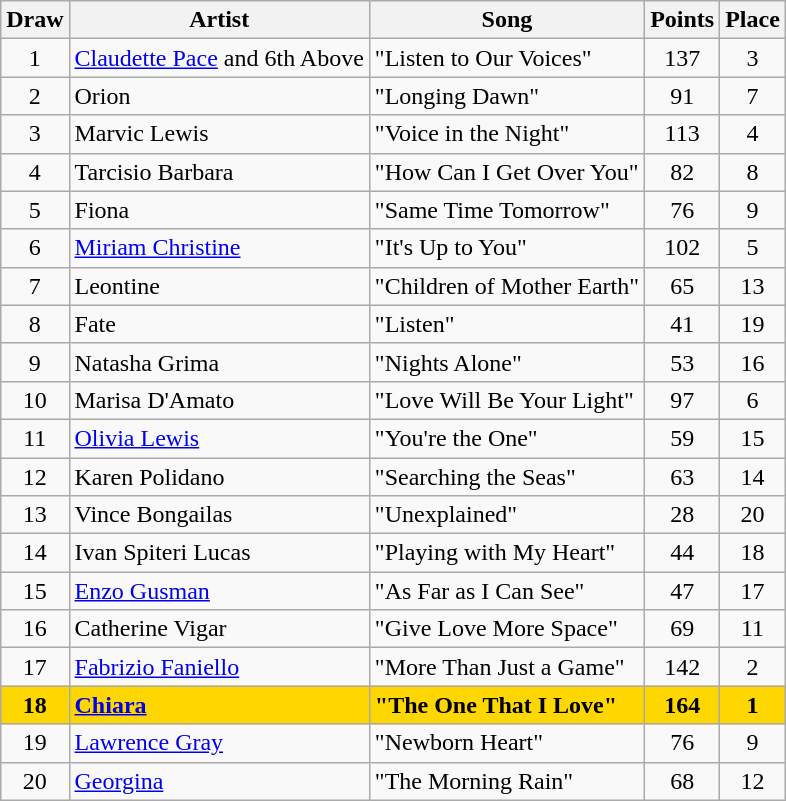<table class="sortable wikitable" style="margin: 1em auto 1em auto; text-align:center">
<tr>
<th>Draw</th>
<th>Artist</th>
<th>Song</th>
<th>Points</th>
<th>Place</th>
</tr>
<tr>
<td>1</td>
<td align="left"><a href='#'>Claudette Pace</a> and 6th Above</td>
<td align="left">"Listen to Our Voices"</td>
<td>137</td>
<td>3</td>
</tr>
<tr>
<td>2</td>
<td align="left">Orion</td>
<td align="left">"Longing Dawn"</td>
<td>91</td>
<td>7</td>
</tr>
<tr>
<td>3</td>
<td align="left">Marvic Lewis</td>
<td align="left">"Voice in the Night"</td>
<td>113</td>
<td>4</td>
</tr>
<tr>
<td>4</td>
<td align="left">Tarcisio Barbara</td>
<td align="left">"How Can I Get Over You"</td>
<td>82</td>
<td>8</td>
</tr>
<tr>
<td>5</td>
<td align="left">Fiona</td>
<td align="left">"Same Time Tomorrow"</td>
<td>76</td>
<td>9</td>
</tr>
<tr>
<td>6</td>
<td align="left"><a href='#'>Miriam Christine</a></td>
<td align="left">"It's Up to You"</td>
<td>102</td>
<td>5</td>
</tr>
<tr>
<td>7</td>
<td align="left">Leontine</td>
<td align="left">"Children of Mother Earth"</td>
<td>65</td>
<td>13</td>
</tr>
<tr>
<td>8</td>
<td align="left">Fate</td>
<td align="left">"Listen"</td>
<td>41</td>
<td>19</td>
</tr>
<tr>
<td>9</td>
<td align="left">Natasha Grima</td>
<td align="left">"Nights Alone"</td>
<td>53</td>
<td>16</td>
</tr>
<tr>
<td>10</td>
<td align="left">Marisa D'Amato</td>
<td align="left">"Love Will Be Your Light"</td>
<td>97</td>
<td>6</td>
</tr>
<tr>
<td>11</td>
<td align="left"><a href='#'>Olivia Lewis</a></td>
<td align="left">"You're the One"</td>
<td>59</td>
<td>15</td>
</tr>
<tr>
<td>12</td>
<td align="left">Karen Polidano</td>
<td align="left">"Searching the Seas"</td>
<td>63</td>
<td>14</td>
</tr>
<tr>
<td>13</td>
<td align="left">Vince Bongailas</td>
<td align="left">"Unexplained"</td>
<td>28</td>
<td>20</td>
</tr>
<tr>
<td>14</td>
<td align="left">Ivan Spiteri Lucas</td>
<td align="left">"Playing with My Heart"</td>
<td>44</td>
<td>18</td>
</tr>
<tr>
<td>15</td>
<td align="left"><a href='#'>Enzo Gusman</a></td>
<td align="left">"As Far as I Can See"</td>
<td>47</td>
<td>17</td>
</tr>
<tr>
<td>16</td>
<td align="left">Catherine Vigar</td>
<td align="left">"Give Love More Space"</td>
<td>69</td>
<td>11</td>
</tr>
<tr>
<td>17</td>
<td align="left"><a href='#'>Fabrizio Faniello</a></td>
<td align="left">"More Than Just a Game"</td>
<td>142</td>
<td>2</td>
</tr>
<tr style="font-weight:bold; background:gold;">
<td>18</td>
<td align="left"><a href='#'>Chiara</a></td>
<td align="left">"The One That I Love"</td>
<td>164</td>
<td>1</td>
</tr>
<tr>
<td>19</td>
<td align="left"><a href='#'>Lawrence Gray</a></td>
<td align="left">"Newborn Heart"</td>
<td>76</td>
<td>9</td>
</tr>
<tr>
<td>20</td>
<td align="left"><a href='#'>Georgina</a></td>
<td align="left">"The Morning Rain"</td>
<td>68</td>
<td>12</td>
</tr>
</table>
